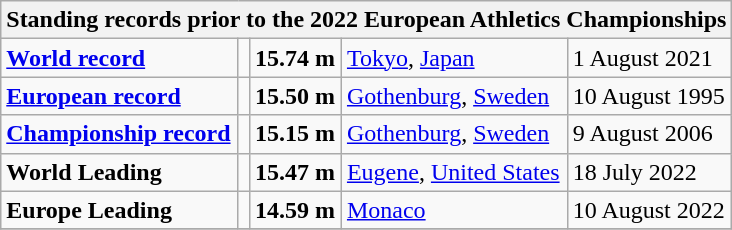<table class="wikitable">
<tr>
<th colspan="5">Standing records prior to the 2022 European Athletics Championships</th>
</tr>
<tr>
<td><strong><a href='#'>World record</a></strong></td>
<td></td>
<td><strong>15.74 m</strong></td>
<td><a href='#'>Tokyo</a>, <a href='#'>Japan</a></td>
<td>1 August 2021</td>
</tr>
<tr>
<td><strong><a href='#'>European record</a></strong></td>
<td></td>
<td><strong>15.50 m</strong></td>
<td><a href='#'>Gothenburg</a>, <a href='#'>Sweden</a></td>
<td>10 August 1995</td>
</tr>
<tr>
<td><strong><a href='#'>Championship record</a></strong></td>
<td></td>
<td><strong>15.15 m</strong></td>
<td><a href='#'>Gothenburg</a>, <a href='#'>Sweden</a></td>
<td>9 August 2006</td>
</tr>
<tr>
<td><strong>World Leading</strong></td>
<td></td>
<td><strong>15.47 m</strong></td>
<td><a href='#'>Eugene</a>, <a href='#'>United States</a></td>
<td>18 July 2022</td>
</tr>
<tr>
<td><strong>Europe Leading</strong></td>
<td></td>
<td><strong>14.59 m</strong></td>
<td><a href='#'>Monaco</a></td>
<td>10 August 2022</td>
</tr>
<tr>
</tr>
</table>
